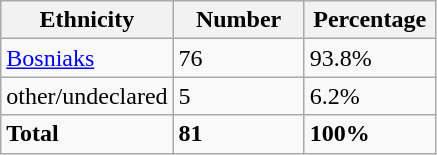<table class="wikitable">
<tr>
<th width="100px">Ethnicity</th>
<th width="80px">Number</th>
<th width="80px">Percentage</th>
</tr>
<tr>
<td><a href='#'>Bosniaks</a></td>
<td>76</td>
<td>93.8%</td>
</tr>
<tr>
<td>other/undeclared</td>
<td>5</td>
<td>6.2%</td>
</tr>
<tr>
<td><strong>Total</strong></td>
<td><strong>81</strong></td>
<td><strong>100%</strong></td>
</tr>
</table>
